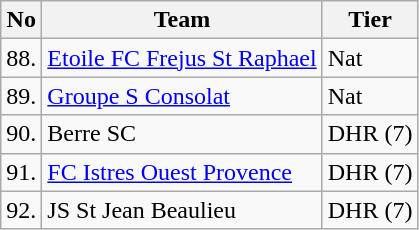<table class="wikitable" style="text-align: left">
<tr>
<th>No</th>
<th>Team</th>
<th>Tier</th>
</tr>
<tr>
<td>88.</td>
<td><a href='#'>Etoile FC Frejus St Raphael</a></td>
<td>Nat</td>
</tr>
<tr>
<td>89.</td>
<td><a href='#'>Groupe S Consolat</a></td>
<td>Nat</td>
</tr>
<tr>
<td>90.</td>
<td>Berre SC</td>
<td>DHR (7)</td>
</tr>
<tr>
<td>91.</td>
<td><a href='#'>FC Istres Ouest Provence</a></td>
<td>DHR (7)</td>
</tr>
<tr>
<td>92.</td>
<td>JS St Jean Beaulieu</td>
<td>DHR (7)</td>
</tr>
</table>
